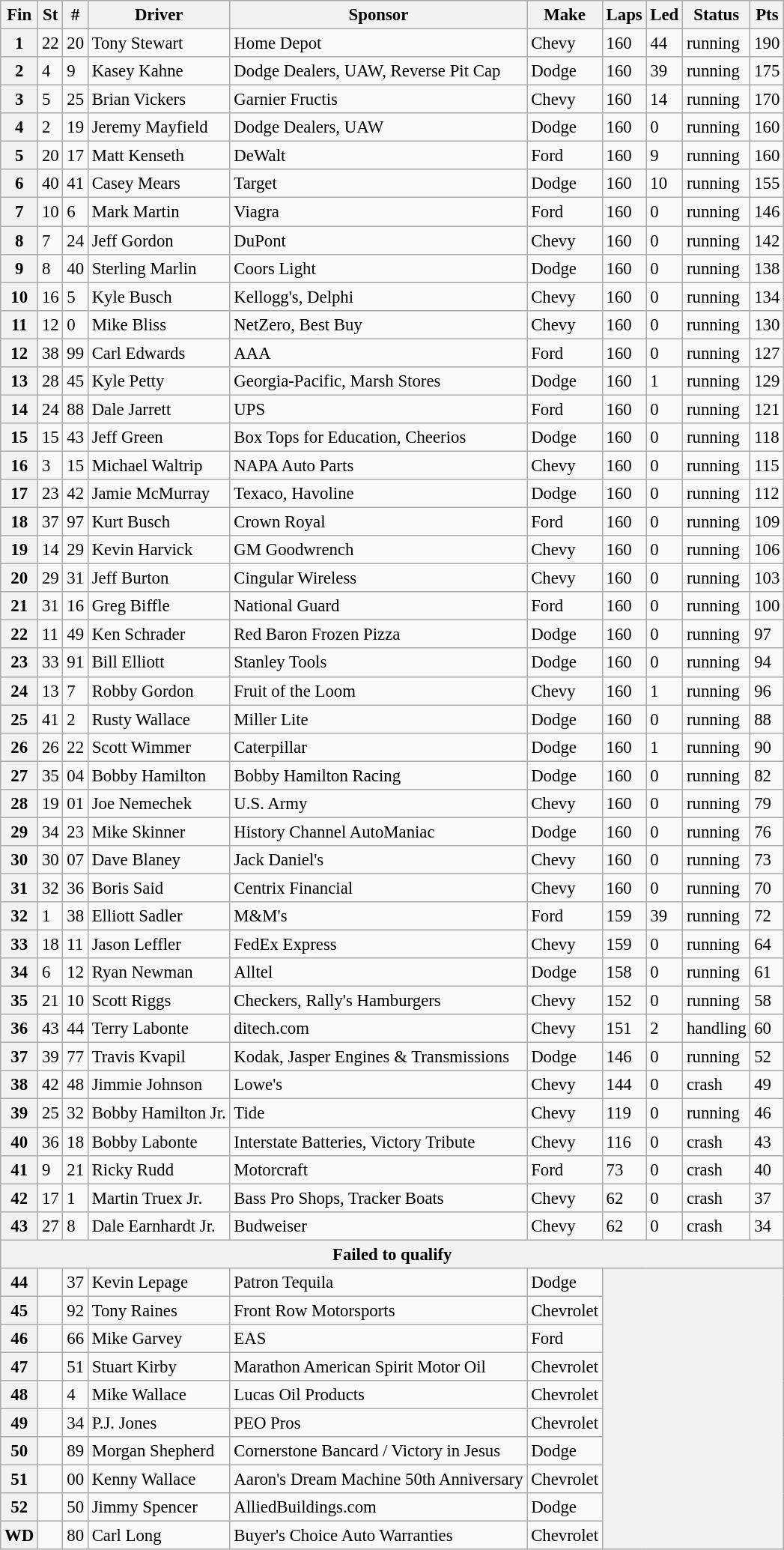<table class="wikitable" style="font-size:95%">
<tr>
<th>Fin</th>
<th>St</th>
<th>#</th>
<th>Driver</th>
<th>Sponsor</th>
<th>Make</th>
<th>Laps</th>
<th>Led</th>
<th>Status</th>
<th>Pts</th>
</tr>
<tr>
<th>1</th>
<td>22</td>
<td>20</td>
<td>Tony Stewart</td>
<td>Home Depot</td>
<td>Chevy</td>
<td>160</td>
<td>44</td>
<td>running</td>
<td>190</td>
</tr>
<tr>
<th>2</th>
<td>4</td>
<td>9</td>
<td>Kasey Kahne</td>
<td>Dodge Dealers, UAW, Reverse Pit Cap</td>
<td>Dodge</td>
<td>160</td>
<td>39</td>
<td>running</td>
<td>175</td>
</tr>
<tr>
<th>3</th>
<td>5</td>
<td>25</td>
<td>Brian Vickers</td>
<td>Garnier Fructis</td>
<td>Chevy</td>
<td>160</td>
<td>14</td>
<td>running</td>
<td>170</td>
</tr>
<tr>
<th>4</th>
<td>2</td>
<td>19</td>
<td>Jeremy Mayfield</td>
<td>Dodge Dealers, UAW</td>
<td>Dodge</td>
<td>160</td>
<td>0</td>
<td>running</td>
<td>160</td>
</tr>
<tr>
<th>5</th>
<td>20</td>
<td>17</td>
<td>Matt Kenseth</td>
<td>DeWalt</td>
<td>Ford</td>
<td>160</td>
<td>9</td>
<td>running</td>
<td>160</td>
</tr>
<tr>
<th>6</th>
<td>40</td>
<td>41</td>
<td>Casey Mears</td>
<td>Target</td>
<td>Dodge</td>
<td>160</td>
<td>10</td>
<td>running</td>
<td>155</td>
</tr>
<tr>
<th>7</th>
<td>10</td>
<td>6</td>
<td>Mark Martin</td>
<td>Viagra</td>
<td>Ford</td>
<td>160</td>
<td>0</td>
<td>running</td>
<td>146</td>
</tr>
<tr>
<th>8</th>
<td>7</td>
<td>24</td>
<td>Jeff Gordon</td>
<td>DuPont</td>
<td>Chevy</td>
<td>160</td>
<td>0</td>
<td>running</td>
<td>142</td>
</tr>
<tr>
<th>9</th>
<td>8</td>
<td>40</td>
<td>Sterling Marlin</td>
<td>Coors Light</td>
<td>Dodge</td>
<td>160</td>
<td>0</td>
<td>running</td>
<td>138</td>
</tr>
<tr>
<th>10</th>
<td>16</td>
<td>5</td>
<td>Kyle Busch</td>
<td>Kellogg's, Delphi</td>
<td>Chevy</td>
<td>160</td>
<td>0</td>
<td>running</td>
<td>134</td>
</tr>
<tr>
<th>11</th>
<td>12</td>
<td>0</td>
<td>Mike Bliss</td>
<td>NetZero, Best Buy</td>
<td>Chevy</td>
<td>160</td>
<td>0</td>
<td>running</td>
<td>130</td>
</tr>
<tr>
<th>12</th>
<td>38</td>
<td>99</td>
<td>Carl Edwards</td>
<td>AAA</td>
<td>Ford</td>
<td>160</td>
<td>0</td>
<td>running</td>
<td>127</td>
</tr>
<tr>
<th>13</th>
<td>28</td>
<td>45</td>
<td>Kyle Petty</td>
<td>Georgia-Pacific, Marsh Stores</td>
<td>Dodge</td>
<td>160</td>
<td>1</td>
<td>running</td>
<td>129</td>
</tr>
<tr>
<th>14</th>
<td>24</td>
<td>88</td>
<td>Dale Jarrett</td>
<td>UPS</td>
<td>Ford</td>
<td>160</td>
<td>0</td>
<td>running</td>
<td>121</td>
</tr>
<tr>
<th>15</th>
<td>15</td>
<td>43</td>
<td>Jeff Green</td>
<td>Box Tops for Education, Cheerios</td>
<td>Dodge</td>
<td>160</td>
<td>0</td>
<td>running</td>
<td>118</td>
</tr>
<tr>
<th>16</th>
<td>3</td>
<td>15</td>
<td>Michael Waltrip</td>
<td>NAPA Auto Parts</td>
<td>Chevy</td>
<td>160</td>
<td>0</td>
<td>running</td>
<td>115</td>
</tr>
<tr>
<th>17</th>
<td>23</td>
<td>42</td>
<td>Jamie McMurray</td>
<td>Texaco, Havoline</td>
<td>Dodge</td>
<td>160</td>
<td>0</td>
<td>running</td>
<td>112</td>
</tr>
<tr>
<th>18</th>
<td>37</td>
<td>97</td>
<td>Kurt Busch</td>
<td>Crown Royal</td>
<td>Ford</td>
<td>160</td>
<td>0</td>
<td>running</td>
<td>109</td>
</tr>
<tr>
<th>19</th>
<td>14</td>
<td>29</td>
<td>Kevin Harvick</td>
<td>GM Goodwrench</td>
<td>Chevy</td>
<td>160</td>
<td>0</td>
<td>running</td>
<td>106</td>
</tr>
<tr>
<th>20</th>
<td>29</td>
<td>31</td>
<td>Jeff Burton</td>
<td>Cingular Wireless</td>
<td>Chevy</td>
<td>160</td>
<td>0</td>
<td>running</td>
<td>103</td>
</tr>
<tr>
<th>21</th>
<td>31</td>
<td>16</td>
<td>Greg Biffle</td>
<td>National Guard</td>
<td>Ford</td>
<td>160</td>
<td>0</td>
<td>running</td>
<td>100</td>
</tr>
<tr>
<th>22</th>
<td>11</td>
<td>49</td>
<td>Ken Schrader</td>
<td>Red Baron Frozen Pizza</td>
<td>Dodge</td>
<td>160</td>
<td>0</td>
<td>running</td>
<td>97</td>
</tr>
<tr>
<th>23</th>
<td>33</td>
<td>91</td>
<td>Bill Elliott</td>
<td>Stanley Tools</td>
<td>Dodge</td>
<td>160</td>
<td>0</td>
<td>running</td>
<td>94</td>
</tr>
<tr>
<th>24</th>
<td>13</td>
<td>7</td>
<td>Robby Gordon</td>
<td>Fruit of the Loom</td>
<td>Chevy</td>
<td>160</td>
<td>1</td>
<td>running</td>
<td>96</td>
</tr>
<tr>
<th>25</th>
<td>41</td>
<td>2</td>
<td>Rusty Wallace</td>
<td>Miller Lite</td>
<td>Dodge</td>
<td>160</td>
<td>0</td>
<td>running</td>
<td>88</td>
</tr>
<tr>
<th>26</th>
<td>26</td>
<td>22</td>
<td>Scott Wimmer</td>
<td>Caterpillar</td>
<td>Dodge</td>
<td>160</td>
<td>1</td>
<td>running</td>
<td>90</td>
</tr>
<tr>
<th>27</th>
<td>35</td>
<td>04</td>
<td>Bobby Hamilton</td>
<td>Bobby Hamilton Racing</td>
<td>Dodge</td>
<td>160</td>
<td>0</td>
<td>running</td>
<td>82</td>
</tr>
<tr>
<th>28</th>
<td>19</td>
<td>01</td>
<td>Joe Nemechek</td>
<td>U.S. Army</td>
<td>Chevy</td>
<td>160</td>
<td>0</td>
<td>running</td>
<td>79</td>
</tr>
<tr>
<th>29</th>
<td>34</td>
<td>23</td>
<td>Mike Skinner</td>
<td>History Channel AutoManiac</td>
<td>Dodge</td>
<td>160</td>
<td>0</td>
<td>running</td>
<td>76</td>
</tr>
<tr>
<th>30</th>
<td>30</td>
<td>07</td>
<td>Dave Blaney</td>
<td>Jack Daniel's</td>
<td>Chevy</td>
<td>160</td>
<td>0</td>
<td>running</td>
<td>73</td>
</tr>
<tr>
<th>31</th>
<td>32</td>
<td>36</td>
<td>Boris Said</td>
<td>Centrix Financial</td>
<td>Chevy</td>
<td>160</td>
<td>0</td>
<td>running</td>
<td>70</td>
</tr>
<tr>
<th>32</th>
<td>1</td>
<td>38</td>
<td>Elliott Sadler</td>
<td>M&M's</td>
<td>Ford</td>
<td>159</td>
<td>39</td>
<td>running</td>
<td>72</td>
</tr>
<tr>
<th>33</th>
<td>18</td>
<td>11</td>
<td>Jason Leffler</td>
<td>FedEx Express</td>
<td>Chevy</td>
<td>159</td>
<td>0</td>
<td>running</td>
<td>64</td>
</tr>
<tr>
<th>34</th>
<td>6</td>
<td>12</td>
<td>Ryan Newman</td>
<td>Alltel</td>
<td>Dodge</td>
<td>158</td>
<td>0</td>
<td>running</td>
<td>61</td>
</tr>
<tr>
<th>35</th>
<td>21</td>
<td>10</td>
<td>Scott Riggs</td>
<td>Checkers, Rally's Hamburgers</td>
<td>Chevy</td>
<td>152</td>
<td>0</td>
<td>running</td>
<td>58</td>
</tr>
<tr>
<th>36</th>
<td>43</td>
<td>44</td>
<td>Terry Labonte</td>
<td>ditech.com</td>
<td>Chevy</td>
<td>151</td>
<td>2</td>
<td>handling</td>
<td>60</td>
</tr>
<tr>
<th>37</th>
<td>39</td>
<td>77</td>
<td>Travis Kvapil</td>
<td>Kodak, Jasper Engines & Transmissions</td>
<td>Dodge</td>
<td>146</td>
<td>0</td>
<td>running</td>
<td>52</td>
</tr>
<tr>
<th>38</th>
<td>42</td>
<td>48</td>
<td>Jimmie Johnson</td>
<td>Lowe's</td>
<td>Chevy</td>
<td>144</td>
<td>0</td>
<td>crash</td>
<td>49</td>
</tr>
<tr>
<th>39</th>
<td>25</td>
<td>32</td>
<td>Bobby Hamilton Jr.</td>
<td>Tide</td>
<td>Chevy</td>
<td>119</td>
<td>0</td>
<td>running</td>
<td>46</td>
</tr>
<tr>
<th>40</th>
<td>36</td>
<td>18</td>
<td>Bobby Labonte</td>
<td>Interstate Batteries, Victory Tribute</td>
<td>Chevy</td>
<td>116</td>
<td>0</td>
<td>crash</td>
<td>43</td>
</tr>
<tr>
<th>41</th>
<td>9</td>
<td>21</td>
<td>Ricky Rudd</td>
<td>Motorcraft</td>
<td>Ford</td>
<td>73</td>
<td>0</td>
<td>crash</td>
<td>40</td>
</tr>
<tr>
<th>42</th>
<td>17</td>
<td>1</td>
<td>Martin Truex Jr.</td>
<td>Bass Pro Shops, Tracker Boats</td>
<td>Chevy</td>
<td>62</td>
<td>0</td>
<td>crash</td>
<td>37</td>
</tr>
<tr>
<th>43</th>
<td>27</td>
<td>8</td>
<td>Dale Earnhardt Jr.</td>
<td>Budweiser</td>
<td>Chevy</td>
<td>62</td>
<td>0</td>
<td>crash</td>
<td>34</td>
</tr>
<tr>
<th colspan="10">Failed to qualify</th>
</tr>
<tr>
<th>44</th>
<td></td>
<td>37</td>
<td>Kevin Lepage</td>
<td>Patron Tequila</td>
<td>Dodge</td>
<th colspan="4" rowspan="10"></th>
</tr>
<tr>
<th>45</th>
<td></td>
<td>92</td>
<td>Tony Raines</td>
<td>Front Row Motorsports</td>
<td>Chevrolet</td>
</tr>
<tr>
<th>46</th>
<td></td>
<td>66</td>
<td>Mike Garvey</td>
<td>EAS</td>
<td>Ford</td>
</tr>
<tr>
<th>47</th>
<td></td>
<td>51</td>
<td>Stuart Kirby</td>
<td>Marathon American Spirit Motor Oil</td>
<td>Chevrolet</td>
</tr>
<tr>
<th>48</th>
<td></td>
<td>4</td>
<td>Mike Wallace</td>
<td>Lucas Oil Products</td>
<td>Chevrolet</td>
</tr>
<tr>
<th>49</th>
<td></td>
<td>34</td>
<td>P.J. Jones</td>
<td>PEO Pros</td>
<td>Chevrolet</td>
</tr>
<tr>
<th>50</th>
<td></td>
<td>89</td>
<td>Morgan Shepherd</td>
<td>Cornerstone Bancard / Victory in Jesus</td>
<td>Dodge</td>
</tr>
<tr>
<th>51</th>
<td></td>
<td>00</td>
<td>Kenny Wallace</td>
<td>Aaron's Dream Machine 50th Anniversary</td>
<td>Chevrolet</td>
</tr>
<tr>
<th>52</th>
<td></td>
<td>50</td>
<td>Jimmy Spencer</td>
<td>AlliedBuildings.com</td>
<td>Dodge</td>
</tr>
<tr>
<th>WD</th>
<td></td>
<td>80</td>
<td>Carl Long</td>
<td>Buyer's Choice Auto Warranties</td>
<td>Chevrolet</td>
</tr>
</table>
